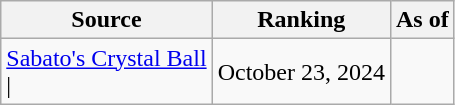<table class="wikitable" style="text-align:center">
<tr>
<th>Source</th>
<th>Ranking</th>
<th>As of</th>
</tr>
<tr>
<td align=left><a href='#'>Sabato's Crystal Ball</a><br>| </td>
<td>October 23, 2024</td>
</tr>
</table>
